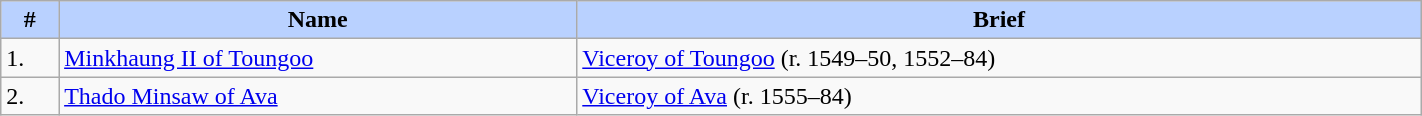<table width=75% class="wikitable">
<tr>
<th style="background-color:#B9D1FF">#</th>
<th style="background-color:#B9D1FF">Name</th>
<th style="background-color:#B9D1FF">Brief</th>
</tr>
<tr>
<td>1.</td>
<td><a href='#'>Minkhaung II of Toungoo</a></td>
<td><a href='#'>Viceroy of Toungoo</a> (r. 1549–50, 1552–84)</td>
</tr>
<tr>
<td>2.</td>
<td><a href='#'>Thado Minsaw of Ava</a></td>
<td><a href='#'>Viceroy of Ava</a> (r. 1555–84)</td>
</tr>
</table>
